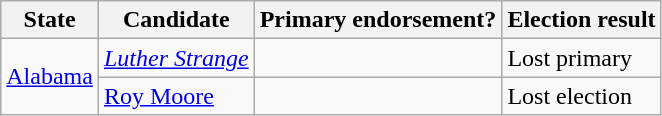<table class="wikitable sortable">
<tr>
<th bgcolor="teal"><span>State</span></th>
<th bgcolor="teal"><span>Candidate</span></th>
<th>Primary endorsement?</th>
<th>Election result</th>
</tr>
<tr>
<td rowspan="2"> <a href='#'>Alabama</a></td>
<td><em><a href='#'>Luther Strange</a></em></td>
<td><strong></strong></td>
<td> Lost primary</td>
</tr>
<tr>
<td><a href='#'>Roy Moore</a></td>
<td></td>
<td> Lost election</td>
</tr>
</table>
